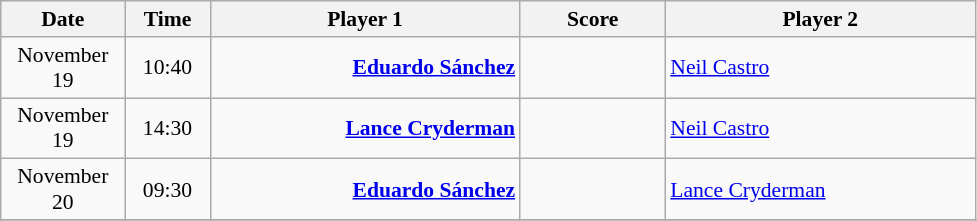<table class="wikitable" style="font-size:90%; text-align:center">
<tr>
<th width="76">Date</th>
<th width="50">Time</th>
<th width="200">Player 1</th>
<th width="90">Score</th>
<th width="200">Player 2</th>
</tr>
<tr>
<td>November 19</td>
<td>10:40</td>
<td align="right"><strong><a href='#'>Eduardo Sánchez</a> </strong></td>
<td></td>
<td align="left"> <a href='#'>Neil Castro</a></td>
</tr>
<tr>
<td>November 19</td>
<td>14:30</td>
<td align="right"><strong><a href='#'>Lance Cryderman</a> </strong></td>
<td></td>
<td align="left"> <a href='#'>Neil Castro</a></td>
</tr>
<tr>
<td>November 20</td>
<td>09:30</td>
<td align="right"><strong><a href='#'>Eduardo Sánchez</a> </strong></td>
<td></td>
<td align="left"> <a href='#'>Lance Cryderman</a></td>
</tr>
<tr>
</tr>
</table>
